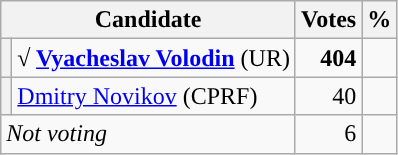<table class=wikitable>
<tr>
<th colspan=2>Candidate</th>
<th>Votes</th>
<th>%</th>
</tr>
<tr>
<th style="background-color:"></th>
<td><strong>√ <a href='#'>Vyacheslav Volodin</a></strong> (UR)</td>
<td style="text-align:right"><strong>404</strong></td>
<td style="text-align:right"><strong></strong></td>
</tr>
<tr>
<th style="background-color:"></th>
<td><a href='#'>Dmitry Novikov</a> (CPRF)</td>
<td style="text-align:right">40</td>
<td style="text-align:right"></td>
</tr>
<tr>
<td colspan=2 style="text-align:left"><em>Not voting</em></td>
<td style="text-align:right">6</td>
<td style="text-align:right"></td>
</tr>
</table>
